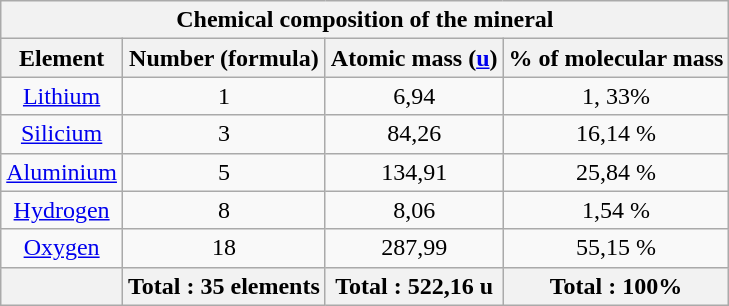<table class="wikitable sortable" style="text-align:center;">
<tr>
<th colspan="4">Chemical composition of the mineral</th>
</tr>
<tr>
<th>Element</th>
<th>Number (formula)</th>
<th>Atomic mass (<a href='#'>u</a>)</th>
<th>% of molecular mass</th>
</tr>
<tr>
<td><a href='#'>Lithium</a></td>
<td>1</td>
<td>6,94</td>
<td>1, 33%</td>
</tr>
<tr>
<td><a href='#'>Silicium</a></td>
<td>3</td>
<td>84,26</td>
<td>16,14 %</td>
</tr>
<tr>
<td><a href='#'>Aluminium</a></td>
<td>5</td>
<td>134,91</td>
<td>25,84 %</td>
</tr>
<tr>
<td><a href='#'>Hydrogen</a></td>
<td>8</td>
<td>8,06</td>
<td>1,54 %</td>
</tr>
<tr>
<td><a href='#'>Oxygen</a></td>
<td>18</td>
<td>287,99</td>
<td>55,15 %</td>
</tr>
<tr class="sortbottom">
<th></th>
<th>Total : 35 elements</th>
<th>Total : 522,16 u</th>
<th>Total : 100%</th>
</tr>
</table>
